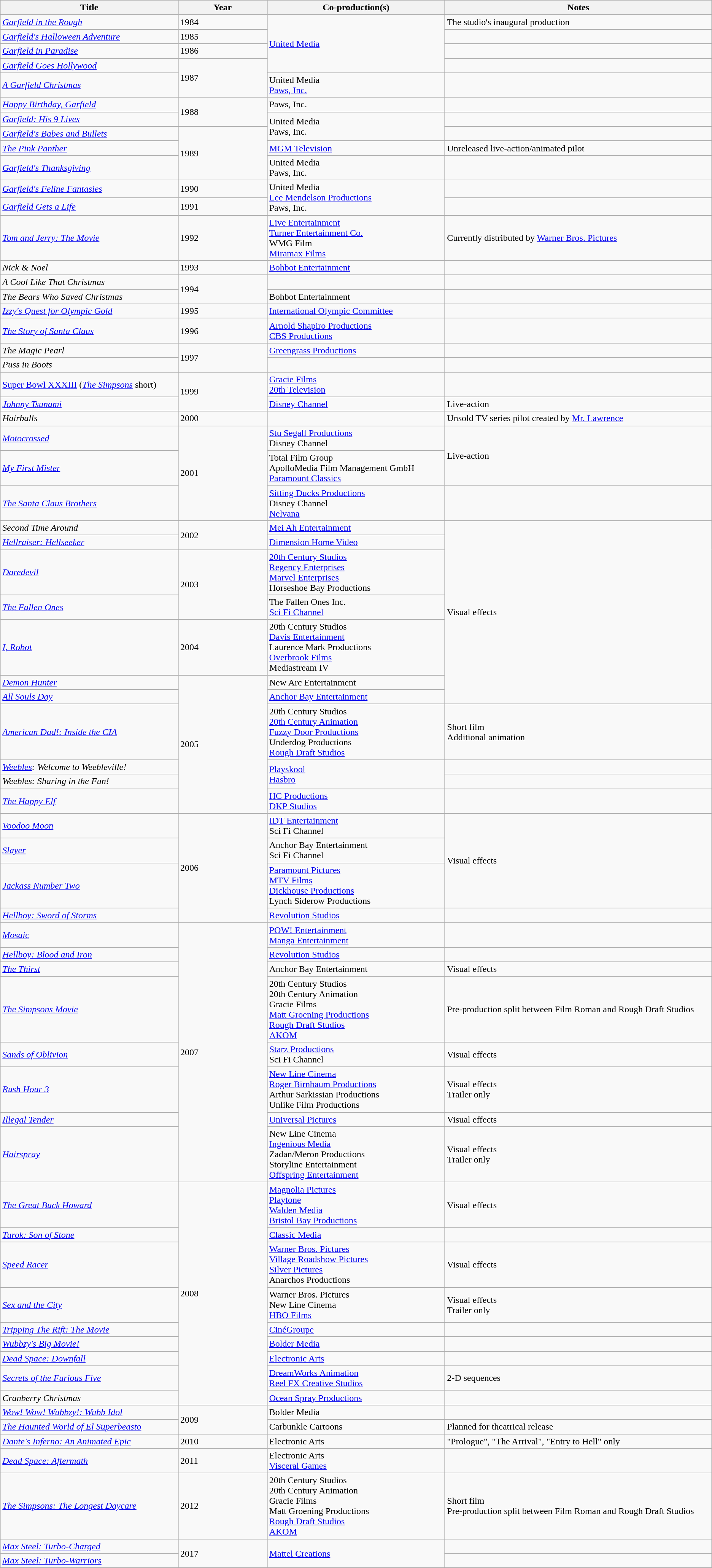<table class="wikitable sortable" style="width: auto style="width:80%; table-layout: fixed"|>
<tr>
<th style="width:20%;">Title</th>
<th style="width:10%;">Year</th>
<th style="width:20%;">Co-production(s)</th>
<th style="width:30%;" class="unsortable">Notes</th>
</tr>
<tr>
<td><em><a href='#'>Garfield in the Rough</a></em></td>
<td>1984</td>
<td rowspan=4><a href='#'>United Media</a></td>
<td>The studio's inaugural production</td>
</tr>
<tr>
<td><em><a href='#'>Garfield's Halloween Adventure</a></em></td>
<td>1985</td>
<td></td>
</tr>
<tr>
<td><em><a href='#'>Garfield in Paradise</a></em></td>
<td>1986</td>
<td></td>
</tr>
<tr>
<td><em><a href='#'>Garfield Goes Hollywood</a></em></td>
<td rowspan=2>1987</td>
<td></td>
</tr>
<tr>
<td><em><a href='#'>A Garfield Christmas</a></em></td>
<td>United Media<br><a href='#'>Paws, Inc.</a></td>
<td></td>
</tr>
<tr>
<td><em><a href='#'>Happy Birthday, Garfield</a></em></td>
<td rowspan=2>1988</td>
<td>Paws, Inc.</td>
<td></td>
</tr>
<tr>
<td><em><a href='#'>Garfield: His 9 Lives</a></em></td>
<td rowspan=2>United Media<br>Paws, Inc.</td>
<td></td>
</tr>
<tr>
<td><em><a href='#'>Garfield's Babes and Bullets</a></em></td>
<td rowspan=3>1989</td>
<td></td>
</tr>
<tr>
<td><em><a href='#'>The Pink Panther</a></em></td>
<td><a href='#'>MGM Television</a></td>
<td>Unreleased live-action/animated pilot</td>
</tr>
<tr>
<td><em><a href='#'>Garfield's Thanksgiving</a></em></td>
<td>United Media<br>Paws, Inc.</td>
<td></td>
</tr>
<tr>
<td><em><a href='#'>Garfield's Feline Fantasies</a></em></td>
<td>1990</td>
<td rowspan=2>United Media<br><a href='#'>Lee Mendelson Productions</a><br>Paws, Inc.</td>
<td></td>
</tr>
<tr>
<td><em><a href='#'>Garfield Gets a Life</a></em></td>
<td>1991</td>
<td></td>
</tr>
<tr>
<td><em><a href='#'>Tom and Jerry: The Movie</a></em></td>
<td>1992</td>
<td><a href='#'>Live Entertainment</a><br><a href='#'>Turner Entertainment Co.</a><br>WMG Film<br><a href='#'>Miramax Films</a></td>
<td>Currently distributed by <a href='#'>Warner Bros. Pictures</a></td>
</tr>
<tr>
<td><em>Nick & Noel</em></td>
<td>1993</td>
<td><a href='#'>Bohbot Entertainment</a></td>
<td></td>
</tr>
<tr>
<td><em>A Cool Like That Christmas</em></td>
<td rowspan=2>1994</td>
<td></td>
<td></td>
</tr>
<tr>
<td><em>The Bears Who Saved Christmas</em></td>
<td>Bohbot Entertainment</td>
<td></td>
</tr>
<tr>
<td><em><a href='#'>Izzy's Quest for Olympic Gold</a></em></td>
<td>1995</td>
<td><a href='#'>International Olympic Committee</a></td>
<td></td>
</tr>
<tr>
<td><em><a href='#'>The Story of Santa Claus</a></em></td>
<td>1996</td>
<td><a href='#'>Arnold Shapiro Productions</a><br><a href='#'>CBS Productions</a></td>
<td></td>
</tr>
<tr>
<td><em>The Magic Pearl</em></td>
<td rowspan=2>1997</td>
<td><a href='#'>Greengrass Productions</a></td>
<td></td>
</tr>
<tr>
<td><em>Puss in Boots</em></td>
<td></td>
<td></td>
</tr>
<tr>
<td><a href='#'>Super Bowl XXXIII</a> (<em><a href='#'>The Simpsons</a></em> short)</td>
<td rowspan=2>1999</td>
<td><a href='#'>Gracie Films</a><br><a href='#'>20th Television</a></td>
<td></td>
</tr>
<tr>
<td><em><a href='#'>Johnny Tsunami</a></em></td>
<td><a href='#'>Disney Channel</a></td>
<td>Live-action</td>
</tr>
<tr>
<td><em>Hairballs</em></td>
<td>2000</td>
<td></td>
<td>Unsold TV series pilot created by <a href='#'>Mr. Lawrence</a></td>
</tr>
<tr>
<td><em><a href='#'>Motocrossed</a></em></td>
<td rowspan=3>2001</td>
<td><a href='#'>Stu Segall Productions</a><br>Disney Channel</td>
<td rowspan=2>Live-action</td>
</tr>
<tr>
<td><em><a href='#'>My First Mister</a></em></td>
<td>Total Film Group<br>ApolloMedia Film Management GmbH<br><a href='#'>Paramount Classics</a></td>
</tr>
<tr>
<td><em><a href='#'>The Santa Claus Brothers</a></em></td>
<td><a href='#'>Sitting Ducks Productions</a><br>Disney Channel<br><a href='#'>Nelvana</a></td>
<td></td>
</tr>
<tr>
<td><em>Second Time Around</em></td>
<td rowspan=2>2002</td>
<td><a href='#'>Mei Ah Entertainment</a></td>
<td rowspan=7>Visual effects</td>
</tr>
<tr>
<td><em><a href='#'>Hellraiser: Hellseeker</a></em></td>
<td><a href='#'>Dimension Home Video</a></td>
</tr>
<tr>
<td><em><a href='#'>Daredevil</a></em></td>
<td rowspan=2>2003</td>
<td><a href='#'>20th Century Studios</a><br><a href='#'>Regency Enterprises</a><br><a href='#'>Marvel Enterprises</a><br>Horseshoe Bay Productions</td>
</tr>
<tr>
<td><em><a href='#'>The Fallen Ones</a></em></td>
<td>The Fallen Ones Inc.<br><a href='#'>Sci Fi Channel</a></td>
</tr>
<tr>
<td><em><a href='#'>I, Robot</a></em></td>
<td>2004</td>
<td>20th Century Studios<br><a href='#'>Davis Entertainment</a><br>Laurence Mark Productions<br><a href='#'>Overbrook Films</a><br>Mediastream IV</td>
</tr>
<tr>
<td><em><a href='#'>Demon Hunter</a></em></td>
<td rowspan=6>2005</td>
<td>New Arc Entertainment</td>
</tr>
<tr>
<td><em><a href='#'>All Souls Day</a></em></td>
<td><a href='#'>Anchor Bay Entertainment</a></td>
</tr>
<tr>
<td><em><a href='#'>American Dad!: Inside the CIA</a></em></td>
<td>20th Century Studios<br><a href='#'>20th Century Animation</a><br><a href='#'>Fuzzy Door Productions</a><br>Underdog Productions<br><a href='#'>Rough Draft Studios</a></td>
<td>Short film<br>Additional animation</td>
</tr>
<tr>
<td><em><a href='#'>Weebles</a>: Welcome to Weebleville!</em></td>
<td rowspan=2><a href='#'>Playskool</a><br><a href='#'>Hasbro</a></td>
<td></td>
</tr>
<tr>
<td><em>Weebles: Sharing in the Fun!</em></td>
<td></td>
</tr>
<tr>
<td><em><a href='#'>The Happy Elf</a></em></td>
<td><a href='#'>HC Productions</a><br><a href='#'>DKP Studios</a></td>
<td></td>
</tr>
<tr>
<td><em><a href='#'>Voodoo Moon</a></em></td>
<td rowspan=4>2006</td>
<td><a href='#'>IDT Entertainment</a><br>Sci Fi Channel</td>
<td rowspan=3>Visual effects</td>
</tr>
<tr>
<td><em><a href='#'>Slayer</a></em></td>
<td>Anchor Bay Entertainment<br>Sci Fi Channel</td>
</tr>
<tr>
<td><em><a href='#'>Jackass Number Two</a></em></td>
<td><a href='#'>Paramount Pictures</a><br><a href='#'>MTV Films</a><br><a href='#'>Dickhouse Productions</a><br>Lynch Siderow Productions</td>
</tr>
<tr>
<td><em><a href='#'>Hellboy: Sword of Storms</a></em></td>
<td><a href='#'>Revolution Studios</a></td>
<td></td>
</tr>
<tr>
<td><em><a href='#'>Mosaic</a></em></td>
<td rowspan=8>2007</td>
<td><a href='#'>POW! Entertainment</a><br><a href='#'>Manga Entertainment</a></td>
<td></td>
</tr>
<tr>
<td><em><a href='#'>Hellboy: Blood and Iron</a></em></td>
<td><a href='#'>Revolution Studios</a></td>
<td></td>
</tr>
<tr>
<td><em><a href='#'>The Thirst</a></em></td>
<td>Anchor Bay Entertainment</td>
<td>Visual effects</td>
</tr>
<tr>
<td><em><a href='#'>The Simpsons Movie</a></em></td>
<td>20th Century Studios<br>20th Century Animation<br>Gracie Films<br><a href='#'>Matt Groening Productions</a><br><a href='#'>Rough Draft Studios</a><br><a href='#'>AKOM</a></td>
<td>Pre-production split between Film Roman and Rough Draft Studios</td>
</tr>
<tr>
<td><em><a href='#'>Sands of Oblivion</a></em></td>
<td><a href='#'>Starz Productions</a><br>Sci Fi Channel</td>
<td>Visual effects</td>
</tr>
<tr>
<td><em><a href='#'>Rush Hour 3</a></em></td>
<td><a href='#'>New Line Cinema</a><br><a href='#'>Roger Birnbaum Productions</a><br>Arthur Sarkissian Productions<br>Unlike Film Productions</td>
<td>Visual effects<br>Trailer only</td>
</tr>
<tr>
<td><em><a href='#'>Illegal Tender</a></em></td>
<td><a href='#'>Universal Pictures</a></td>
<td>Visual effects</td>
</tr>
<tr>
<td><em><a href='#'>Hairspray</a></em></td>
<td>New Line Cinema<br><a href='#'>Ingenious Media</a><br>Zadan/Meron Productions<br>Storyline Entertainment<br><a href='#'>Offspring Entertainment</a></td>
<td>Visual effects<br>Trailer only</td>
</tr>
<tr>
<td><em><a href='#'>The Great Buck Howard</a></em></td>
<td rowspan=9>2008</td>
<td><a href='#'>Magnolia Pictures</a><br><a href='#'>Playtone</a><br><a href='#'>Walden Media</a><br><a href='#'>Bristol Bay Productions</a></td>
<td>Visual effects</td>
</tr>
<tr>
<td><em><a href='#'>Turok: Son of Stone</a></em></td>
<td><a href='#'>Classic Media</a></td>
<td></td>
</tr>
<tr>
<td><em><a href='#'>Speed Racer</a></em></td>
<td><a href='#'>Warner Bros. Pictures</a><br><a href='#'>Village Roadshow Pictures</a><br><a href='#'>Silver Pictures</a><br>Anarchos Productions</td>
<td>Visual effects</td>
</tr>
<tr>
<td><em><a href='#'>Sex and the City</a></em></td>
<td>Warner Bros. Pictures<br>New Line Cinema<br><a href='#'>HBO Films</a></td>
<td>Visual effects<br>Trailer only</td>
</tr>
<tr>
<td><em><a href='#'>Tripping The Rift: The Movie</a></em></td>
<td><a href='#'>CinéGroupe</a></td>
<td></td>
</tr>
<tr>
<td><em><a href='#'>Wubbzy's Big Movie!</a></em></td>
<td><a href='#'>Bolder Media</a></td>
<td></td>
</tr>
<tr>
<td><em><a href='#'>Dead Space: Downfall</a></em></td>
<td><a href='#'>Electronic Arts</a></td>
<td></td>
</tr>
<tr>
<td><em><a href='#'>Secrets of the Furious Five</a></em></td>
<td><a href='#'>DreamWorks Animation</a><br><a href='#'>Reel FX Creative Studios</a></td>
<td>2-D sequences</td>
</tr>
<tr>
<td><em>Cranberry Christmas</em></td>
<td><a href='#'>Ocean Spray Productions</a></td>
<td></td>
</tr>
<tr>
<td><em><a href='#'>Wow! Wow! Wubbzy!: Wubb Idol</a></em></td>
<td rowspan=2>2009</td>
<td>Bolder Media</td>
<td></td>
</tr>
<tr>
<td><em><a href='#'>The Haunted World of El Superbeasto</a></em></td>
<td>Carbunkle Cartoons</td>
<td>Planned for theatrical release</td>
</tr>
<tr>
<td><em><a href='#'>Dante's Inferno: An Animated Epic</a></em></td>
<td>2010</td>
<td>Electronic Arts</td>
<td>"Prologue", "The Arrival", "Entry to Hell" only</td>
</tr>
<tr>
<td><em><a href='#'>Dead Space: Aftermath</a></em></td>
<td>2011</td>
<td>Electronic Arts<br><a href='#'>Visceral Games</a></td>
<td></td>
</tr>
<tr>
<td><em><a href='#'>The Simpsons: The Longest Daycare</a></em></td>
<td>2012</td>
<td>20th Century Studios<br>20th Century Animation<br>Gracie Films<br>Matt Groening Productions<br><a href='#'>Rough Draft Studios</a><br><a href='#'>AKOM</a></td>
<td>Short film<br>Pre-production split between Film Roman and Rough Draft Studios</td>
</tr>
<tr>
<td><em><a href='#'>Max Steel: Turbo-Charged</a></em></td>
<td rowspan="2">2017</td>
<td rowspan="2"><a href='#'>Mattel Creations</a></td>
<td></td>
</tr>
<tr>
<td><em><a href='#'>Max Steel: Turbo-Warriors</a></em></td>
<td></td>
</tr>
<tr>
</tr>
</table>
